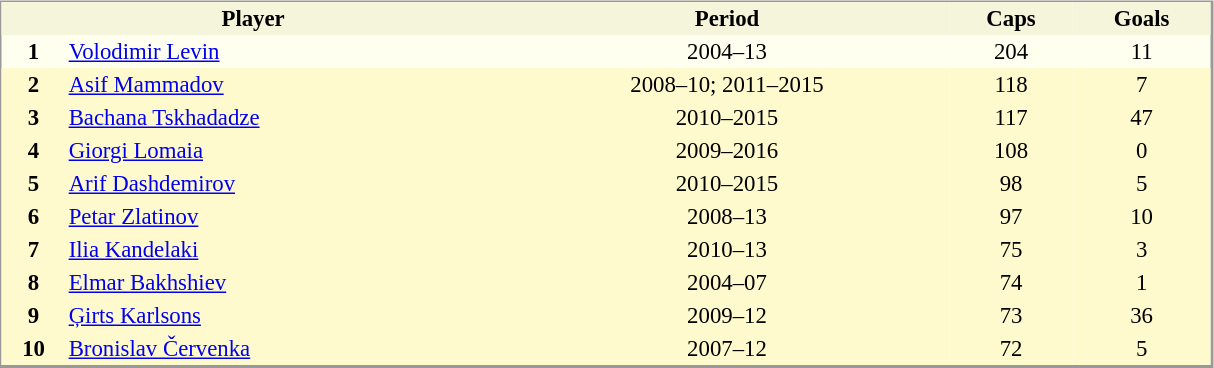<table align="left" cellpadding="2" cellspacing="0"  style="margin: 1em 0; border: 1px solid #999; border-right-width: 2px; border-bottom-width: 2px; background-color:ivory; width:64%; font-size: 95%;">
<tr style="background:beige;">
</tr>
<tr style="background:beige;">
<th colspan="2" align="center">Player</th>
<th align="center">Period</th>
<th align="center">Caps</th>
<th align="center">Goals</th>
</tr>
<tr>
<th>1</th>
<td> <a href='#'>Volodimir Levin</a></td>
<td align="center">2004–13</td>
<td align="center">204</td>
<td align="center">11</td>
</tr>
<tr style="background:lemonchiffon;">
<th>2</th>
<td> <a href='#'>Asif Mammadov</a></td>
<td align="center">2008–10; 2011–2015</td>
<td align="center">118</td>
<td align="center">7</td>
</tr>
<tr style="background:lemonchiffon;"|>
<th>3</th>
<td> <a href='#'>Bachana Tskhadadze</a></td>
<td align="center">2010–2015</td>
<td align="center">117</td>
<td align="center">47</td>
</tr>
<tr style="background:lemonchiffon;">
<th>4</th>
<td> <a href='#'>Giorgi Lomaia</a></td>
<td align="center">2009–2016</td>
<td align="center">108</td>
<td align="center">0</td>
</tr>
<tr style="background:lemonchiffon;">
<th>5</th>
<td> <a href='#'>Arif Dashdemirov</a></td>
<td align="center">2010–2015</td>
<td align="center">98</td>
<td align="center">5</td>
</tr>
<tr style="background:lemonchiffon;"|>
<th>6</th>
<td> <a href='#'>Petar Zlatinov</a></td>
<td align="center">2008–13</td>
<td align="center">97</td>
<td align="center">10</td>
</tr>
<tr style="background:lemonchiffon;"|>
<th>7</th>
<td> <a href='#'>Ilia Kandelaki</a></td>
<td align="center">2010–13</td>
<td align="center">75</td>
<td align="center">3</td>
</tr>
<tr style="background:lemonchiffon;">
<th>8</th>
<td> <a href='#'>Elmar Bakhshiev</a></td>
<td align="center">2004–07</td>
<td align="center">74</td>
<td align="center">1</td>
</tr>
<tr style="background:lemonchiffon;"|>
<th>9</th>
<td> <a href='#'>Ģirts Karlsons</a></td>
<td align="center">2009–12</td>
<td align="center">73</td>
<td align="center">36</td>
</tr>
<tr style="background:lemonchiffon;">
<th>10</th>
<td> <a href='#'>Bronislav Červenka</a></td>
<td align="center">2007–12</td>
<td align="center">72</td>
<td align="center">5</td>
</tr>
</table>
